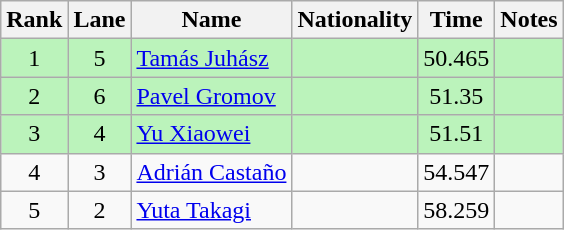<table class="wikitable" style="text-align:center;">
<tr>
<th>Rank</th>
<th>Lane</th>
<th>Name</th>
<th>Nationality</th>
<th>Time</th>
<th>Notes</th>
</tr>
<tr bgcolor=bbf3bb>
<td>1</td>
<td>5</td>
<td align=left><a href='#'>Tamás Juhász</a></td>
<td align=left></td>
<td>50.465</td>
<td></td>
</tr>
<tr bgcolor=bbf3bb>
<td>2</td>
<td>6</td>
<td align=left><a href='#'>Pavel Gromov</a></td>
<td align=left></td>
<td>51.35</td>
<td></td>
</tr>
<tr bgcolor=bbf3bb>
<td>3</td>
<td>4</td>
<td align=left><a href='#'>Yu Xiaowei</a></td>
<td align=left></td>
<td>51.51</td>
<td></td>
</tr>
<tr>
<td>4</td>
<td>3</td>
<td align=left><a href='#'>Adrián Castaño</a></td>
<td align=left></td>
<td>54.547</td>
<td></td>
</tr>
<tr>
<td>5</td>
<td>2</td>
<td align=left><a href='#'>Yuta Takagi</a></td>
<td align=left></td>
<td>58.259</td>
<td></td>
</tr>
</table>
